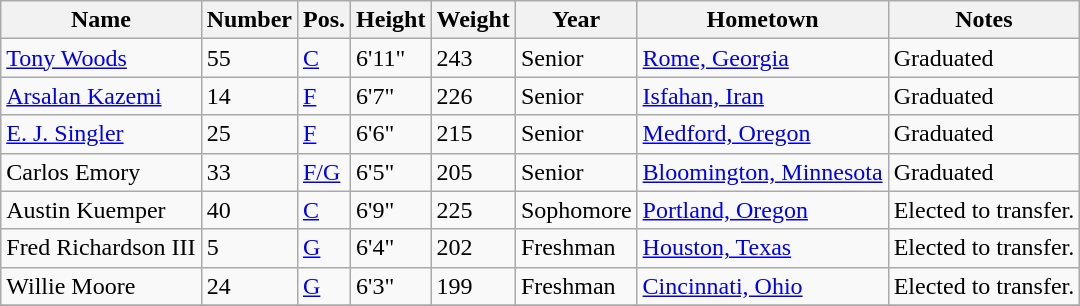<table class="wikitable sortable" border="1">
<tr>
<th>Name</th>
<th>Number</th>
<th>Pos.</th>
<th>Height</th>
<th>Weight</th>
<th>Year</th>
<th>Hometown</th>
<th class="unsortable">Notes</th>
</tr>
<tr>
<td sortname><a href='#'>Tony Woods</a></td>
<td>55</td>
<td><a href='#'>C</a></td>
<td>6'11"</td>
<td>243</td>
<td>Senior</td>
<td><a href='#'>Rome, Georgia</a></td>
<td>Graduated</td>
</tr>
<tr>
<td sortname><a href='#'>Arsalan Kazemi</a></td>
<td>14</td>
<td><a href='#'>F</a></td>
<td>6'7"</td>
<td>226</td>
<td>Senior</td>
<td><a href='#'>Isfahan, Iran</a></td>
<td>Graduated</td>
</tr>
<tr>
<td sortname><a href='#'>E. J. Singler</a></td>
<td>25</td>
<td><a href='#'>F</a></td>
<td>6'6"</td>
<td>215</td>
<td>Senior</td>
<td><a href='#'>Medford, Oregon</a></td>
<td>Graduated</td>
</tr>
<tr>
<td sortname>Carlos Emory</td>
<td>33</td>
<td><a href='#'>F/G</a></td>
<td>6'5"</td>
<td>205</td>
<td>Senior</td>
<td><a href='#'>Bloomington, Minnesota</a></td>
<td>Graduated</td>
</tr>
<tr>
<td sortname>Austin Kuemper</td>
<td>40</td>
<td><a href='#'>C</a></td>
<td>6'9"</td>
<td>225</td>
<td>Sophomore</td>
<td><a href='#'>Portland, Oregon</a></td>
<td>Elected to transfer.</td>
</tr>
<tr>
<td sortname>Fred Richardson III</td>
<td>5</td>
<td><a href='#'>G</a></td>
<td>6'4"</td>
<td>202</td>
<td>Freshman</td>
<td><a href='#'>Houston, Texas</a></td>
<td>Elected to transfer.</td>
</tr>
<tr>
<td sortname>Willie Moore</td>
<td>24</td>
<td><a href='#'>G</a></td>
<td>6'3"</td>
<td>199</td>
<td>Freshman</td>
<td><a href='#'>Cincinnati, Ohio</a></td>
<td>Elected to transfer.</td>
</tr>
<tr>
</tr>
</table>
